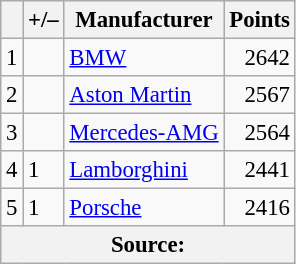<table class="wikitable" style="font-size: 95%;">
<tr>
<th scope="col"></th>
<th scope="col">+/–</th>
<th scope="col">Manufacturer</th>
<th scope="col">Points</th>
</tr>
<tr>
<td align=center>1</td>
<td align="left"></td>
<td> <a href='#'>BMW</a></td>
<td align=right>2642</td>
</tr>
<tr>
<td align=center>2</td>
<td align="left"></td>
<td> <a href='#'>Aston Martin</a></td>
<td align=right>2567</td>
</tr>
<tr>
<td align=center>3</td>
<td align="left"></td>
<td> <a href='#'>Mercedes-AMG</a></td>
<td align=right>2564</td>
</tr>
<tr>
<td align=center>4</td>
<td align="left"> 1</td>
<td> <a href='#'>Lamborghini</a></td>
<td align=right>2441</td>
</tr>
<tr>
<td align=center>5</td>
<td align="left"> 1</td>
<td> <a href='#'>Porsche</a></td>
<td align=right>2416</td>
</tr>
<tr>
<th colspan=5>Source:</th>
</tr>
</table>
